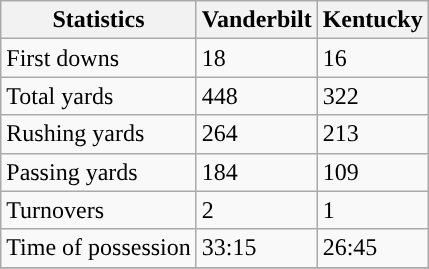<table class="wikitable" style="float: left;">
<tr>
<th>Statistics</th>
<th>Vanderbilt</th>
<th>Kentucky</th>
</tr>
<tr>
<td>First downs</td>
<td>18</td>
<td>16</td>
</tr>
<tr>
<td>Total yards</td>
<td>448</td>
<td>322</td>
</tr>
<tr>
<td>Rushing yards</td>
<td>264</td>
<td>213</td>
</tr>
<tr>
<td>Passing yards</td>
<td>184</td>
<td>109</td>
</tr>
<tr>
<td>Turnovers</td>
<td>2</td>
<td>1</td>
</tr>
<tr>
<td>Time of possession</td>
<td>33:15</td>
<td>26:45</td>
</tr>
<tr>
</tr>
</table>
